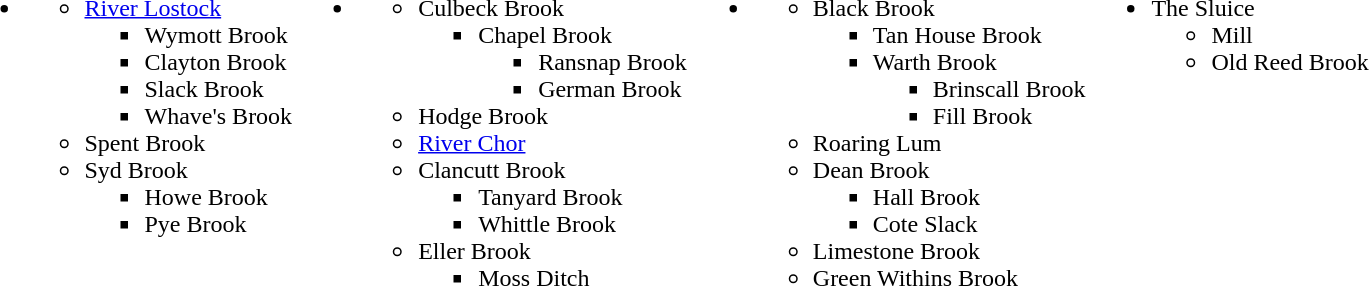<table>
<tr>
<td valign="top"><br><ul><li><ul><li><a href='#'>River Lostock</a><ul><li>Wymott Brook</li><li>Clayton Brook</li><li>Slack Brook</li><li>Whave's Brook</li></ul></li><li>Spent Brook</li><li>Syd Brook<ul><li>Howe Brook</li><li>Pye Brook</li></ul></li></ul></li></ul></td>
<td valign="top"><br><ul><li><ul><li>Culbeck Brook<ul><li>Chapel Brook<ul><li>Ransnap Brook</li><li>German Brook</li></ul></li></ul></li><li>Hodge Brook</li><li><a href='#'>River Chor</a></li><li>Clancutt Brook<ul><li>Tanyard Brook</li><li>Whittle Brook</li></ul></li><li>Eller Brook<ul><li>Moss Ditch</li></ul></li></ul></li></ul></td>
<td valign="top"><br><ul><li><ul><li>Black Brook<ul><li>Tan House Brook</li><li>Warth Brook<ul><li>Brinscall Brook</li><li>Fill Brook</li></ul></li></ul></li><li>Roaring Lum</li><li>Dean Brook<ul><li>Hall Brook</li><li>Cote Slack</li></ul></li><li>Limestone Brook</li><li>Green Withins Brook</li></ul></li></ul></td>
<td valign="top"><br><ul><li>The Sluice<ul><li>Mill</li><li>Old Reed Brook</li></ul></li></ul></td>
</tr>
</table>
